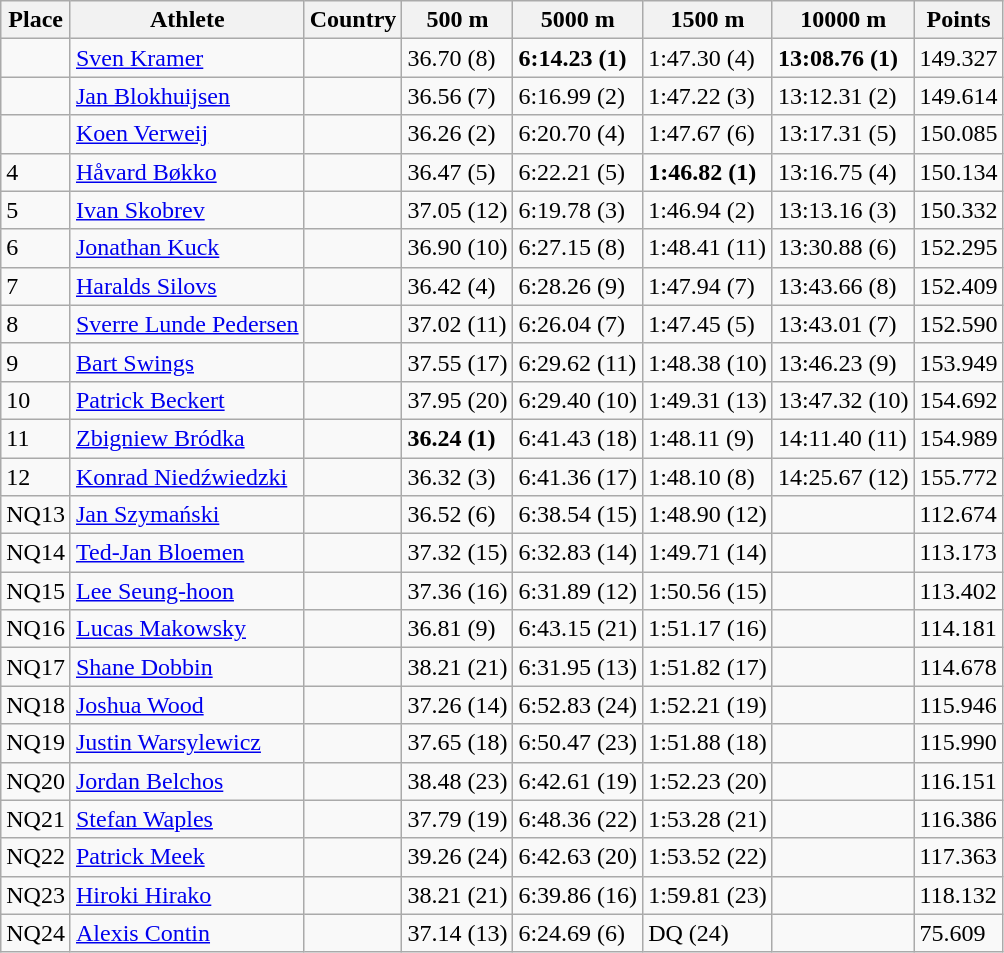<table class="wikitable sortable">
<tr>
<th>Place</th>
<th>Athlete</th>
<th>Country</th>
<th>500 m</th>
<th>5000 m</th>
<th>1500 m</th>
<th>10000 m</th>
<th>Points</th>
</tr>
<tr>
<td></td>
<td><a href='#'>Sven Kramer</a></td>
<td></td>
<td>36.70 (8)</td>
<td><strong>6:14.23 (1)</strong></td>
<td>1:47.30 (4)</td>
<td><strong>13:08.76 (1)</strong></td>
<td>149.327</td>
</tr>
<tr>
<td></td>
<td><a href='#'>Jan Blokhuijsen</a></td>
<td></td>
<td>36.56 (7)</td>
<td>6:16.99 (2)</td>
<td>1:47.22 (3)</td>
<td>13:12.31 (2)</td>
<td>149.614</td>
</tr>
<tr>
<td></td>
<td><a href='#'>Koen Verweij</a></td>
<td></td>
<td>36.26 (2)</td>
<td>6:20.70 (4)</td>
<td>1:47.67 (6)</td>
<td>13:17.31 (5)</td>
<td>150.085</td>
</tr>
<tr>
<td>4</td>
<td><a href='#'>Håvard Bøkko</a></td>
<td></td>
<td>36.47 (5)</td>
<td>6:22.21 (5)</td>
<td><strong>1:46.82 (1)</strong></td>
<td>13:16.75 (4)</td>
<td>150.134</td>
</tr>
<tr>
<td>5</td>
<td><a href='#'>Ivan Skobrev</a></td>
<td></td>
<td>37.05 (12)</td>
<td>6:19.78 (3)</td>
<td>1:46.94 (2)</td>
<td>13:13.16 (3)</td>
<td>150.332</td>
</tr>
<tr>
<td>6</td>
<td><a href='#'>Jonathan Kuck</a></td>
<td></td>
<td>36.90 (10)</td>
<td>6:27.15 (8)</td>
<td>1:48.41 (11)</td>
<td>13:30.88 (6)</td>
<td>152.295</td>
</tr>
<tr>
<td>7</td>
<td><a href='#'>Haralds Silovs</a></td>
<td></td>
<td>36.42 (4)</td>
<td>6:28.26 (9)</td>
<td>1:47.94 (7)</td>
<td>13:43.66 (8)</td>
<td>152.409</td>
</tr>
<tr>
<td>8</td>
<td><a href='#'>Sverre Lunde Pedersen</a></td>
<td></td>
<td>37.02 (11)</td>
<td>6:26.04 (7)</td>
<td>1:47.45 (5)</td>
<td>13:43.01 (7)</td>
<td>152.590</td>
</tr>
<tr>
<td>9</td>
<td><a href='#'>Bart Swings</a></td>
<td></td>
<td>37.55 (17)</td>
<td>6:29.62 (11)</td>
<td>1:48.38 (10)</td>
<td>13:46.23 (9)</td>
<td>153.949</td>
</tr>
<tr>
<td>10</td>
<td><a href='#'>Patrick Beckert</a></td>
<td></td>
<td>37.95 (20)</td>
<td>6:29.40 (10)</td>
<td>1:49.31 (13)</td>
<td>13:47.32 (10)</td>
<td>154.692</td>
</tr>
<tr>
<td>11</td>
<td><a href='#'>Zbigniew Bródka</a></td>
<td></td>
<td><strong>36.24 (1)</strong></td>
<td>6:41.43 (18)</td>
<td>1:48.11 (9)</td>
<td>14:11.40 (11)</td>
<td>154.989</td>
</tr>
<tr>
<td>12</td>
<td><a href='#'>Konrad Niedźwiedzki</a></td>
<td></td>
<td>36.32 (3)</td>
<td>6:41.36 (17)</td>
<td>1:48.10 (8)</td>
<td>14:25.67 (12)</td>
<td>155.772</td>
</tr>
<tr>
<td>NQ13</td>
<td><a href='#'>Jan Szymański</a></td>
<td></td>
<td>36.52 (6)</td>
<td>6:38.54 (15)</td>
<td>1:48.90 (12)</td>
<td></td>
<td>112.674</td>
</tr>
<tr>
<td>NQ14</td>
<td><a href='#'>Ted-Jan Bloemen</a></td>
<td></td>
<td>37.32 (15)</td>
<td>6:32.83 (14)</td>
<td>1:49.71 (14)</td>
<td></td>
<td>113.173</td>
</tr>
<tr>
<td>NQ15</td>
<td><a href='#'>Lee Seung-hoon</a></td>
<td></td>
<td>37.36 (16)</td>
<td>6:31.89 (12)</td>
<td>1:50.56 (15)</td>
<td></td>
<td>113.402</td>
</tr>
<tr>
<td>NQ16</td>
<td><a href='#'>Lucas Makowsky</a></td>
<td></td>
<td>36.81 (9)</td>
<td>6:43.15 (21)</td>
<td>1:51.17 (16)</td>
<td></td>
<td>114.181</td>
</tr>
<tr>
<td>NQ17</td>
<td><a href='#'>Shane Dobbin</a></td>
<td></td>
<td>38.21 (21)</td>
<td>6:31.95 (13)</td>
<td>1:51.82 (17)</td>
<td></td>
<td>114.678</td>
</tr>
<tr>
<td>NQ18</td>
<td><a href='#'>Joshua Wood</a></td>
<td></td>
<td>37.26 (14)</td>
<td>6:52.83 (24)</td>
<td>1:52.21 (19)</td>
<td></td>
<td>115.946</td>
</tr>
<tr>
<td>NQ19</td>
<td><a href='#'>Justin Warsylewicz</a></td>
<td></td>
<td>37.65 (18)</td>
<td>6:50.47 (23)</td>
<td>1:51.88 (18)</td>
<td></td>
<td>115.990</td>
</tr>
<tr>
<td>NQ20</td>
<td><a href='#'>Jordan Belchos</a></td>
<td></td>
<td>38.48 (23)</td>
<td>6:42.61 (19)</td>
<td>1:52.23 (20)</td>
<td></td>
<td>116.151</td>
</tr>
<tr>
<td>NQ21</td>
<td><a href='#'>Stefan Waples</a></td>
<td></td>
<td>37.79 (19)</td>
<td>6:48.36 (22)</td>
<td>1:53.28 (21)</td>
<td></td>
<td>116.386</td>
</tr>
<tr>
<td>NQ22</td>
<td><a href='#'>Patrick Meek</a></td>
<td></td>
<td>39.26 (24)</td>
<td>6:42.63 (20)</td>
<td>1:53.52 (22)</td>
<td></td>
<td>117.363</td>
</tr>
<tr>
<td>NQ23</td>
<td><a href='#'>Hiroki Hirako</a></td>
<td></td>
<td>38.21 (21)</td>
<td>6:39.86 (16)</td>
<td>1:59.81 (23)</td>
<td></td>
<td>118.132</td>
</tr>
<tr>
<td>NQ24</td>
<td><a href='#'>Alexis Contin</a></td>
<td></td>
<td>37.14 (13)</td>
<td>6:24.69 (6)</td>
<td>DQ (24)</td>
<td></td>
<td>75.609</td>
</tr>
</table>
